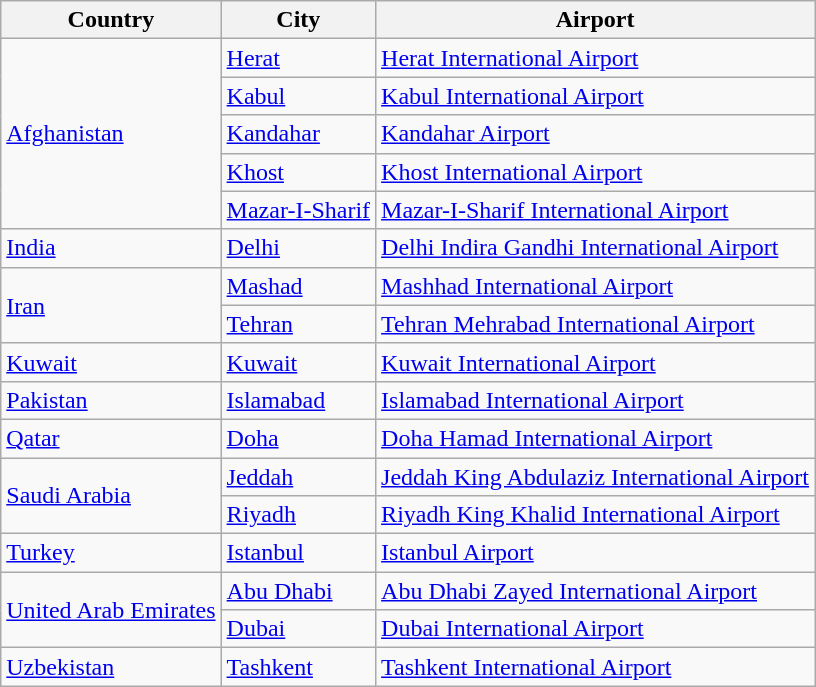<table class="sortable wikitable">
<tr>
<th>Country</th>
<th>City</th>
<th>Airport</th>
</tr>
<tr>
<td rowspan="5"> <a href='#'>Afghanistan</a></td>
<td><a href='#'>Herat</a></td>
<td><a href='#'>Herat International Airport</a></td>
</tr>
<tr>
<td><a href='#'>Kabul</a></td>
<td><a href='#'>Kabul International Airport</a></td>
</tr>
<tr>
<td><a href='#'>Kandahar</a></td>
<td><a href='#'>Kandahar Airport</a></td>
</tr>
<tr>
<td><a href='#'>Khost</a></td>
<td><a href='#'>Khost International Airport</a></td>
</tr>
<tr>
<td><a href='#'>Mazar-I-Sharif</a></td>
<td><a href='#'>Mazar-I-Sharif International Airport</a></td>
</tr>
<tr>
<td> <a href='#'>India</a></td>
<td><a href='#'>Delhi</a></td>
<td><a href='#'>Delhi Indira Gandhi International Airport</a></td>
</tr>
<tr>
<td rowspan="2"> <a href='#'>Iran</a></td>
<td><a href='#'>Mashad</a></td>
<td><a href='#'>Mashhad International Airport</a></td>
</tr>
<tr>
<td><a href='#'>Tehran</a></td>
<td><a href='#'>Tehran Mehrabad International Airport</a></td>
</tr>
<tr>
<td> <a href='#'>Kuwait</a></td>
<td><a href='#'>Kuwait</a></td>
<td><a href='#'>Kuwait International Airport</a></td>
</tr>
<tr>
<td> <a href='#'>Pakistan</a></td>
<td><a href='#'>Islamabad</a></td>
<td><a href='#'>Islamabad International Airport</a></td>
</tr>
<tr>
<td> <a href='#'>Qatar</a></td>
<td><a href='#'>Doha</a></td>
<td><a href='#'>Doha Hamad International Airport</a></td>
</tr>
<tr>
<td rowspan="2"> <a href='#'>Saudi Arabia</a></td>
<td><a href='#'>Jeddah</a></td>
<td><a href='#'>Jeddah King Abdulaziz International Airport</a></td>
</tr>
<tr>
<td><a href='#'>Riyadh</a></td>
<td><a href='#'>Riyadh King Khalid International Airport</a></td>
</tr>
<tr>
<td> <a href='#'>Turkey</a></td>
<td><a href='#'>Istanbul</a></td>
<td><a href='#'>Istanbul Airport</a></td>
</tr>
<tr>
<td rowspan="2"> <a href='#'>United Arab Emirates</a></td>
<td><a href='#'>Abu Dhabi</a></td>
<td><a href='#'>Abu Dhabi Zayed International Airport</a></td>
</tr>
<tr>
<td><a href='#'>Dubai</a></td>
<td><a href='#'>Dubai International Airport</a></td>
</tr>
<tr>
<td> <a href='#'>Uzbekistan</a></td>
<td><a href='#'>Tashkent</a></td>
<td><a href='#'>Tashkent International Airport</a></td>
</tr>
</table>
